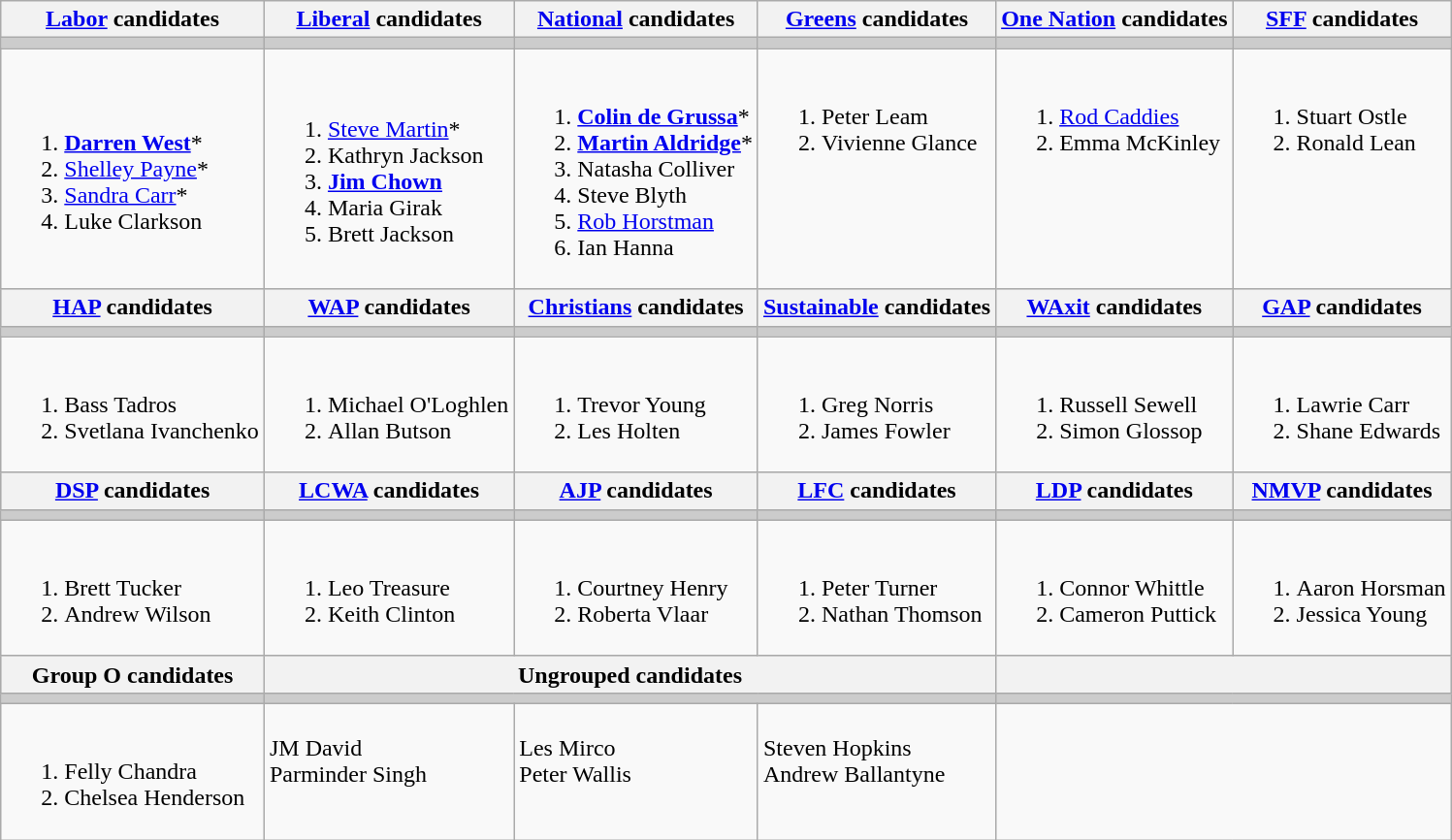<table class="wikitable">
<tr>
<th><a href='#'>Labor</a> candidates</th>
<th><a href='#'>Liberal</a> candidates</th>
<th><a href='#'>National</a> candidates</th>
<th><a href='#'>Greens</a> candidates</th>
<th><a href='#'>One Nation</a> candidates</th>
<th><a href='#'>SFF</a> candidates</th>
</tr>
<tr bgcolor="#cccccc">
<td></td>
<td></td>
<td></td>
<td></td>
<td></td>
<td></td>
</tr>
<tr>
<td><br><ol><li><strong><a href='#'>Darren West</a></strong>*</li><li><a href='#'>Shelley Payne</a>*</li><li><a href='#'>Sandra Carr</a>*</li><li>Luke Clarkson</li></ol></td>
<td><br><ol><li><a href='#'>Steve Martin</a>*</li><li>Kathryn Jackson</li><li><strong><a href='#'>Jim Chown</a></strong></li><li>Maria Girak</li><li>Brett Jackson</li></ol></td>
<td><br><ol><li><strong><a href='#'>Colin de Grussa</a></strong>*</li><li><strong><a href='#'>Martin Aldridge</a></strong>*</li><li>Natasha Colliver</li><li>Steve Blyth</li><li><a href='#'>Rob Horstman</a></li><li>Ian Hanna</li></ol></td>
<td valign=top><br><ol><li>Peter Leam</li><li>Vivienne Glance</li></ol></td>
<td valign=top><br><ol><li><a href='#'>Rod Caddies</a></li><li>Emma McKinley</li></ol></td>
<td valign=top><br><ol><li>Stuart Ostle</li><li>Ronald Lean</li></ol></td>
</tr>
<tr bgcolor="#cccccc">
<th><a href='#'>HAP</a> candidates</th>
<th><a href='#'>WAP</a> candidates</th>
<th><a href='#'>Christians</a> candidates</th>
<th><a href='#'>Sustainable</a> candidates</th>
<th><a href='#'>WAxit</a> candidates</th>
<th><a href='#'>GAP</a> candidates</th>
</tr>
<tr bgcolor="#cccccc">
<td></td>
<td></td>
<td></td>
<td></td>
<td></td>
<td></td>
</tr>
<tr>
<td valign=top><br><ol><li>Bass Tadros</li><li>Svetlana Ivanchenko</li></ol></td>
<td valign=top><br><ol><li>Michael O'Loghlen</li><li>Allan Butson</li></ol></td>
<td valign=top><br><ol><li>Trevor Young</li><li>Les Holten</li></ol></td>
<td valign=top><br><ol><li>Greg Norris</li><li>James Fowler</li></ol></td>
<td valign=top><br><ol><li>Russell Sewell</li><li>Simon Glossop</li></ol></td>
<td valign=top><br><ol><li>Lawrie Carr</li><li>Shane Edwards</li></ol></td>
</tr>
<tr bgcolor="#cccccc">
<th><a href='#'>DSP</a> candidates</th>
<th><a href='#'>LCWA</a> candidates</th>
<th><a href='#'>AJP</a> candidates</th>
<th><a href='#'>LFC</a> candidates</th>
<th><a href='#'>LDP</a> candidates</th>
<th><a href='#'>NMVP</a> candidates</th>
</tr>
<tr bgcolor="#cccccc">
<td></td>
<td></td>
<td></td>
<td></td>
<td></td>
<td></td>
</tr>
<tr>
<td valign=top><br><ol><li>Brett Tucker</li><li>Andrew Wilson</li></ol></td>
<td valign=top><br><ol><li>Leo Treasure</li><li>Keith Clinton</li></ol></td>
<td valign=top><br><ol><li>Courtney Henry</li><li>Roberta Vlaar</li></ol></td>
<td valign=top><br><ol><li>Peter Turner</li><li>Nathan Thomson</li></ol></td>
<td valign=top><br><ol><li>Connor Whittle</li><li>Cameron Puttick</li></ol></td>
<td valign=top><br><ol><li>Aaron Horsman</li><li>Jessica Young</li></ol></td>
</tr>
<tr bgcolor="#cccccc">
<th>Group O candidates</th>
<th colspan=3>Ungrouped candidates</th>
<th colspan=2></th>
</tr>
<tr bgcolor="#cccccc">
<td></td>
<td colspan=3 ></td>
<td colspan=2></td>
</tr>
<tr>
<td valign=top><br><ol><li>Felly Chandra</li><li>Chelsea Henderson</li></ol></td>
<td valign=top><br>JM David <br>
Parminder Singh</td>
<td valign=top><br>Les Mirco <br>
Peter Wallis</td>
<td valign=top><br>Steven Hopkins <br>
Andrew Ballantyne</td>
</tr>
</table>
